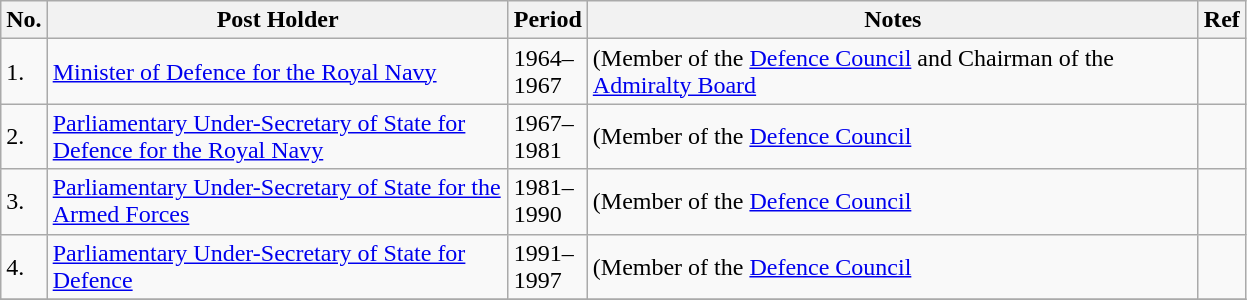<table class="wikitable">
<tr>
<th width=5>No.</th>
<th width=300>Post Holder</th>
<th width=30>Period</th>
<th width=400>Notes</th>
<th width=5>Ref</th>
</tr>
<tr>
<td>1.</td>
<td><a href='#'>Minister of Defence for the Royal Navy</a></td>
<td>1964–1967</td>
<td>(Member of the <a href='#'>Defence Council</a> and Chairman of the <a href='#'>Admiralty Board</a></td>
<td></td>
</tr>
<tr>
<td>2.</td>
<td><a href='#'>Parliamentary Under-Secretary of State for Defence for the Royal Navy</a></td>
<td>1967–1981</td>
<td>(Member of the <a href='#'>Defence Council</a></td>
<td></td>
</tr>
<tr>
<td>3.</td>
<td><a href='#'>Parliamentary Under-Secretary of State for the Armed Forces</a></td>
<td>1981–1990</td>
<td>(Member of the <a href='#'>Defence Council</a></td>
<td></td>
</tr>
<tr>
<td>4.</td>
<td><a href='#'>Parliamentary Under-Secretary of State for Defence</a></td>
<td>1991–1997</td>
<td>(Member of the <a href='#'>Defence Council</a></td>
<td></td>
</tr>
<tr>
</tr>
</table>
